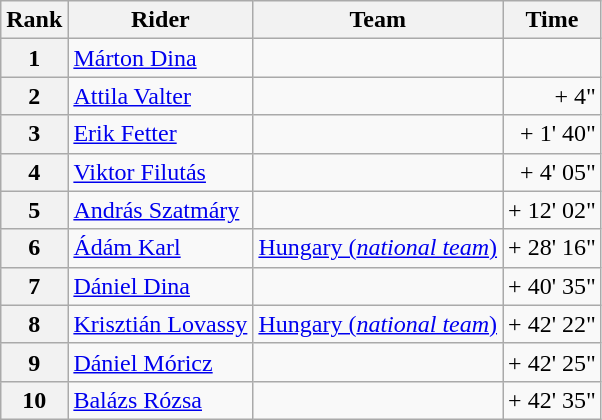<table class="wikitable">
<tr>
<th scope="col">Rank</th>
<th scope="col">Rider</th>
<th scope="col">Team</th>
<th scope="col">Time</th>
</tr>
<tr>
<th scope="row">1</th>
<td><a href='#'>Márton Dina</a> </td>
<td></td>
<td></td>
</tr>
<tr>
<th scope="row">2</th>
<td><a href='#'>Attila Valter</a></td>
<td></td>
<td align="right">+ 4"</td>
</tr>
<tr>
<th scope="row">3</th>
<td><a href='#'>Erik Fetter</a></td>
<td></td>
<td align="right">+ 1' 40"</td>
</tr>
<tr>
<th scope="row">4</th>
<td><a href='#'>Viktor Filutás</a></td>
<td></td>
<td align="right">+ 4' 05"</td>
</tr>
<tr>
<th scope="row">5</th>
<td><a href='#'>András Szatmáry</a></td>
<td></td>
<td align="right">+ 12' 02"</td>
</tr>
<tr>
<th scope="row">6</th>
<td><a href='#'>Ádám Karl</a></td>
<td><a href='#'>Hungary (<em>national team</em>)</a></td>
<td align="right">+ 28' 16"</td>
</tr>
<tr>
<th scope="row">7</th>
<td><a href='#'>Dániel Dina</a></td>
<td></td>
<td align="right">+ 40' 35"</td>
</tr>
<tr>
<th scope="row">8</th>
<td><a href='#'>Krisztián Lovassy</a></td>
<td><a href='#'>Hungary (<em>national team</em>)</a></td>
<td align="right">+ 42' 22"</td>
</tr>
<tr>
<th scope="row">9</th>
<td><a href='#'>Dániel Móricz</a></td>
<td></td>
<td align="right">+ 42' 25"</td>
</tr>
<tr>
<th scope="row">10</th>
<td><a href='#'>Balázs Rózsa</a></td>
<td></td>
<td align="right">+ 42' 35"</td>
</tr>
</table>
